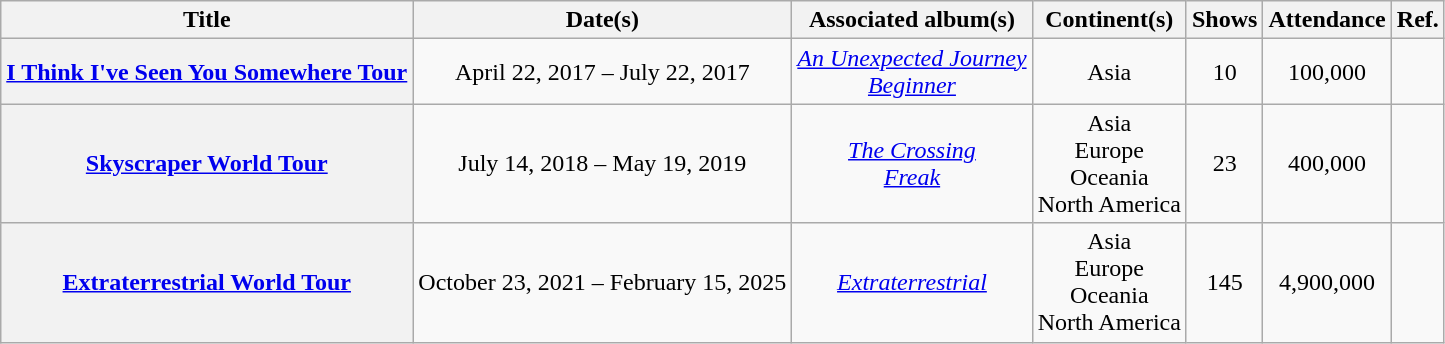<table class="wikitable sortable plainrowheaders" style="text-align:center;">
<tr>
<th scope="col">Title</th>
<th scope="col">Date(s)</th>
<th scope="col">Associated album(s)</th>
<th scope="col">Continent(s)</th>
<th scope="col">Shows</th>
<th scope="col">Attendance</th>
<th class="unsortable" scope="col">Ref.</th>
</tr>
<tr>
<th scope="row"><a href='#'>I Think I've Seen You Somewhere Tour</a></th>
<td>April 22, 2017 – July 22, 2017</td>
<td><em><a href='#'>An Unexpected Journey</a></em><br><em><a href='#'>Beginner</a></em></td>
<td>Asia</td>
<td>10</td>
<td>100,000</td>
<td></td>
</tr>
<tr>
<th scope="row"><a href='#'>Skyscraper World Tour</a></th>
<td>July 14, 2018 – May 19, 2019</td>
<td><em><a href='#'>The Crossing</a></em><br><em><a href='#'>Freak</a></em></td>
<td>Asia<br>Europe<br>Oceania<br>North America</td>
<td>23</td>
<td>400,000</td>
<td></td>
</tr>
<tr>
<th scope="row"><a href='#'>Extraterrestrial World Tour</a></th>
<td>October 23, 2021 – February 15, 2025</td>
<td><em><a href='#'>Extraterrestrial</a></em></td>
<td>Asia<br>Europe<br>Oceania<br>North America</td>
<td>145</td>
<td>4,900,000</td>
<td></td>
</tr>
</table>
